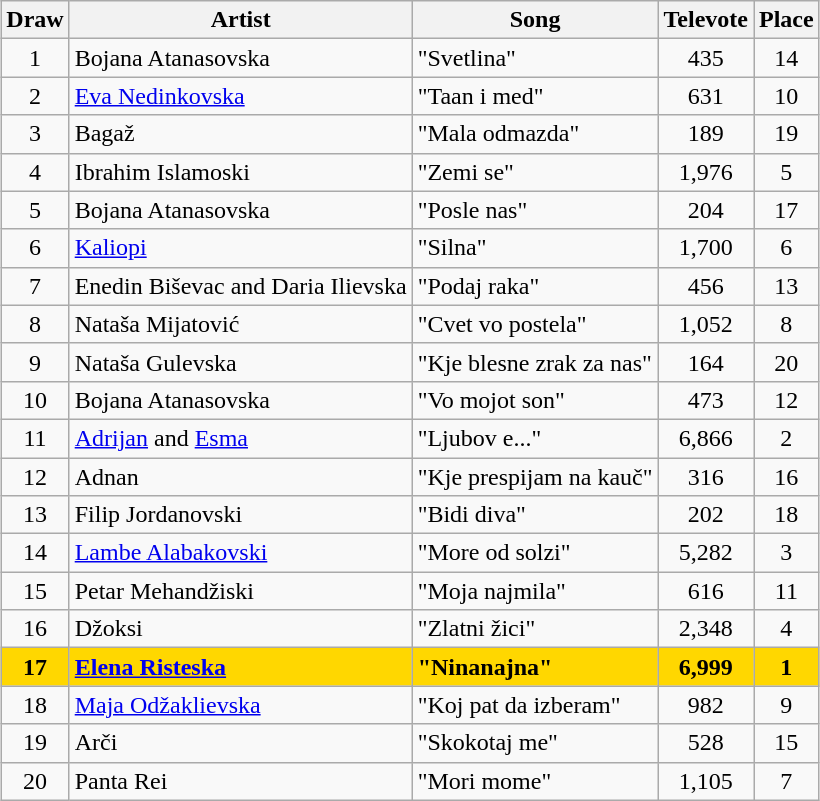<table class="sortable wikitable" style="margin: 1em auto 1em auto; text-align:center;">
<tr>
<th>Draw</th>
<th>Artist</th>
<th>Song</th>
<th>Televote</th>
<th>Place</th>
</tr>
<tr>
<td>1</td>
<td align="left">Bojana Atanasovska</td>
<td align="left">"Svetlina"</td>
<td>435</td>
<td>14</td>
</tr>
<tr>
<td>2</td>
<td align="left"><a href='#'>Eva Nedinkovska</a></td>
<td align="left">"Taan i med"</td>
<td>631</td>
<td>10</td>
</tr>
<tr>
<td>3</td>
<td align="left">Bagaž</td>
<td align="left">"Mala odmazda"</td>
<td>189</td>
<td>19</td>
</tr>
<tr>
<td>4</td>
<td align="left">Ibrahim Islamoski</td>
<td align="left">"Zemi se"</td>
<td>1,976</td>
<td>5</td>
</tr>
<tr>
<td>5</td>
<td align="left">Bojana Atanasovska</td>
<td align="left">"Posle nas"</td>
<td>204</td>
<td>17</td>
</tr>
<tr>
<td>6</td>
<td align="left"><a href='#'>Kaliopi</a></td>
<td align="left">"Silna"</td>
<td>1,700</td>
<td>6</td>
</tr>
<tr>
<td>7</td>
<td align="left">Enedin Biševac and Daria Ilievska</td>
<td align="left">"Podaj raka"</td>
<td>456</td>
<td>13</td>
</tr>
<tr>
<td>8</td>
<td align="left">Nataša Mijatović</td>
<td align="left">"Cvet vo postela"</td>
<td>1,052</td>
<td>8</td>
</tr>
<tr>
<td>9</td>
<td align="left">Nataša Gulevska</td>
<td align="left">"Kje blesne zrak za nas"</td>
<td>164</td>
<td>20</td>
</tr>
<tr>
<td>10</td>
<td align="left">Bojana Atanasovska</td>
<td align="left">"Vo mojot son"</td>
<td>473</td>
<td>12</td>
</tr>
<tr>
<td>11</td>
<td align="left"><a href='#'>Adrijan</a> and <a href='#'>Esma</a></td>
<td align="left">"Ljubov e..."</td>
<td>6,866</td>
<td>2</td>
</tr>
<tr>
<td>12</td>
<td align="left">Adnan</td>
<td align="left">"Kje prespijam na kauč"</td>
<td>316</td>
<td>16</td>
</tr>
<tr>
<td>13</td>
<td align="left">Filip Jordanovski</td>
<td align="left">"Bidi diva"</td>
<td>202</td>
<td>18</td>
</tr>
<tr>
<td>14</td>
<td align="left"><a href='#'>Lambe Alabakovski</a></td>
<td align="left">"More od solzi"</td>
<td>5,282</td>
<td>3</td>
</tr>
<tr>
<td>15</td>
<td align="left">Petar Mehandžiski</td>
<td align="left">"Moja najmila"</td>
<td>616</td>
<td>11</td>
</tr>
<tr>
<td>16</td>
<td align="left">Džoksi</td>
<td align="left">"Zlatni žici"</td>
<td>2,348</td>
<td>4</td>
</tr>
<tr style="font-weight:bold; background:gold;">
<td>17</td>
<td align="left"><a href='#'>Elena Risteska</a></td>
<td align="left">"Ninanajna"</td>
<td>6,999</td>
<td>1</td>
</tr>
<tr>
<td>18</td>
<td align="left"><a href='#'>Maja Odžaklievska</a></td>
<td align="left">"Koj pat da izberam"</td>
<td>982</td>
<td>9</td>
</tr>
<tr>
<td>19</td>
<td align="left">Arči</td>
<td align="left">"Skokotaj me"</td>
<td>528</td>
<td>15</td>
</tr>
<tr>
<td>20</td>
<td align="left">Panta Rei</td>
<td align="left">"Mori mome"</td>
<td>1,105</td>
<td>7</td>
</tr>
</table>
